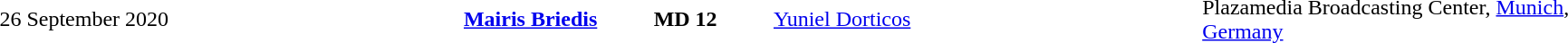<table cellspacing="1" style="width:100%;">
<tr>
<th width="15%"></th>
<th width="25%"></th>
<th width="10%"></th>
<th width="25%"></th>
</tr>
<tr style="font-size:100%">
<td align="right">26 September 2020</td>
<td align="right"><strong><a href='#'>Mairis Briedis</a> </strong></td>
<td align="center"><strong>MD 12</strong></td>
<td><strong></strong> <a href='#'>Yuniel Dorticos</a></td>
<td>Plazamedia Broadcasting Center, <a href='#'>Munich</a>, <a href='#'>Germany</a></td>
</tr>
</table>
